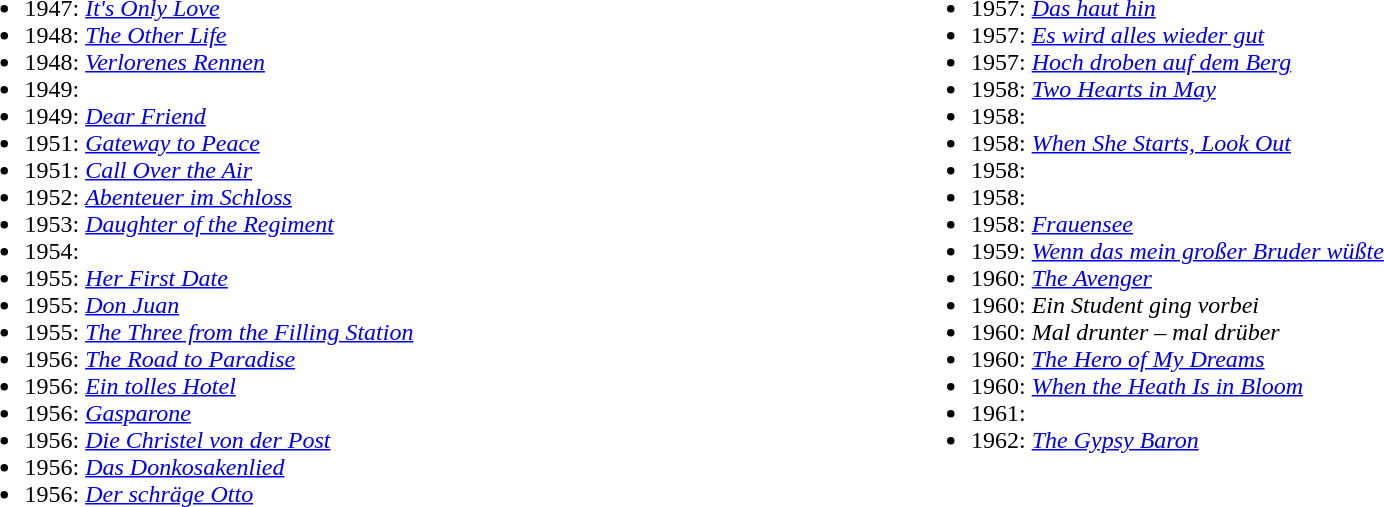<table width="100%" align="center"|>
<tr>
<td width="50%" valign="top"><br><ul><li>1947: <em><a href='#'>It's Only Love</a></em></li><li>1948: <em><a href='#'>The Other Life</a></em></li><li>1948: <em><a href='#'>Verlorenes Rennen</a></em></li><li>1949: <em></em></li><li>1949: <em><a href='#'>Dear Friend</a></em></li><li>1951: <em><a href='#'>Gateway to Peace</a></em></li><li>1951: <em><a href='#'>Call Over the Air</a></em></li><li>1952: <em><a href='#'>Abenteuer im Schloss</a></em></li><li>1953: <em><a href='#'>Daughter of the Regiment</a></em></li><li>1954: <em></em></li><li>1955: <em><a href='#'>Her First Date</a></em></li><li>1955: <em><a href='#'>Don Juan</a></em></li><li>1955: <em><a href='#'>The Three from the Filling Station</a></em></li><li>1956: <em><a href='#'>The Road to Paradise</a></em></li><li>1956: <em><a href='#'>Ein tolles Hotel</a></em></li><li>1956: <em><a href='#'>Gasparone</a></em></li><li>1956: <em><a href='#'>Die Christel von der Post</a></em></li><li>1956: <em><a href='#'>Das Donkosakenlied</a></em></li><li>1956: <em><a href='#'>Der schräge Otto</a></em></li></ul></td>
<td width="50%" valign="top"><br><ul><li>1957: <em><a href='#'>Das haut hin</a></em></li><li>1957: <em><a href='#'>Es wird alles wieder gut</a></em></li><li>1957: <em><a href='#'>Hoch droben auf dem Berg</a></em></li><li>1958: <em><a href='#'>Two Hearts in May</a></em></li><li>1958: <em></em></li><li>1958: <em><a href='#'>When She Starts, Look Out</a></em></li><li>1958: <em></em></li><li>1958: <em></em></li><li>1958: <em><a href='#'>Frauensee</a></em></li><li>1959: <em><a href='#'>Wenn das mein großer Bruder wüßte</a></em></li><li>1960: <em><a href='#'>The Avenger</a></em></li><li>1960: <em>Ein Student ging vorbei</em></li><li>1960: <em>Mal drunter – mal drüber </em></li><li>1960: <em><a href='#'>The Hero of My Dreams</a></em></li><li>1960: <em><a href='#'>When the Heath Is in Bloom</a></em></li><li>1961: <em></em></li><li>1962: <em><a href='#'>The Gypsy Baron</a></em></li></ul></td>
</tr>
<tr>
</tr>
</table>
